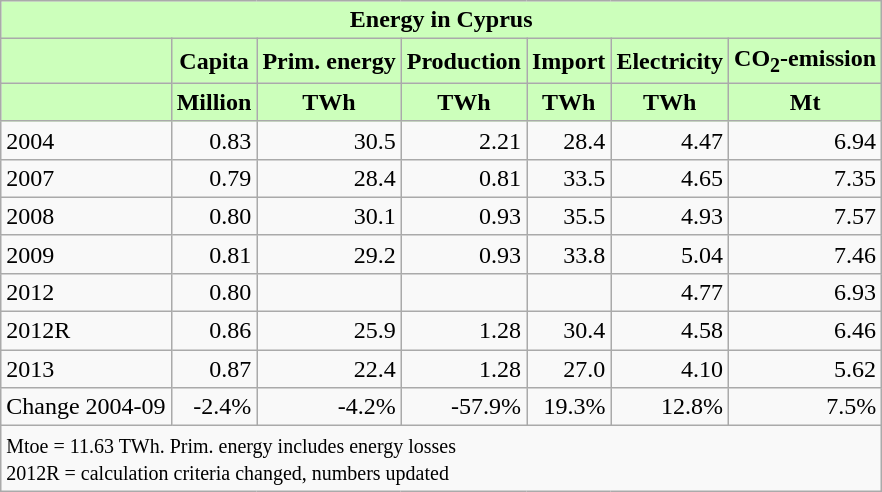<table class="wikitable">
<tr>
<th colspan="7" align="center" style="background-color: #cfb;">Energy in Cyprus</th>
</tr>
<tr>
<th style="background-color: #cfb;"></th>
<th style="background-color: #cfb;">Capita</th>
<th style="background-color: #cfb;">Prim. energy</th>
<th style="background-color: #cfb;">Production</th>
<th style="background-color: #cfb;">Import</th>
<th style="background-color: #cfb;">Electricity</th>
<th style="background-color: #cfb;">CO<sub>2</sub>-emission</th>
</tr>
<tr ---->
<th style="background-color: #cfb;"></th>
<th style="background-color: #cfb;">Million</th>
<th style="background-color: #cfb;">TWh</th>
<th style="background-color: #cfb;">TWh</th>
<th style="background-color: #cfb;">TWh</th>
<th style="background-color: #cfb;">TWh</th>
<th style="background-color: #cfb;">Mt</th>
</tr>
<tr --->
<td align="left">2004</td>
<td align="right">0.83</td>
<td align="right">30.5</td>
<td align="right">2.21</td>
<td align="right">28.4</td>
<td align="right">4.47</td>
<td align="right">6.94</td>
</tr>
<tr ---->
<td align="left">2007</td>
<td align="right">0.79</td>
<td align="right">28.4</td>
<td align="right">0.81</td>
<td align="right">33.5</td>
<td align="right">4.65</td>
<td align="right">7.35</td>
</tr>
<tr ---->
<td align="left">2008</td>
<td align="right">0.80</td>
<td align="right">30.1</td>
<td align="right">0.93</td>
<td align="right">35.5</td>
<td align="right">4.93</td>
<td align="right">7.57</td>
</tr>
<tr ---->
<td align="left">2009</td>
<td align="right">0.81</td>
<td align="right">29.2</td>
<td align="right">0.93</td>
<td align="right">33.8</td>
<td align="right">5.04</td>
<td align="right">7.46</td>
</tr>
<tr ---->
<td align="left">2012</td>
<td align="right">0.80</td>
<td align="right"></td>
<td align="right"></td>
<td align="right"></td>
<td align="right">4.77</td>
<td align="right">6.93</td>
</tr>
<tr ---->
<td align="left">2012R</td>
<td align="right">0.86</td>
<td align="right">25.9</td>
<td align="right">1.28</td>
<td align="right">30.4</td>
<td align="right">4.58</td>
<td align="right">6.46</td>
</tr>
<tr ---->
<td align="left">2013</td>
<td align="right">0.87</td>
<td align="right">22.4</td>
<td align="right">1.28</td>
<td align="right">27.0</td>
<td align="right">4.10</td>
<td align="right">5.62</td>
</tr>
<tr ---->
<td align="left">Change 2004-09</td>
<td align="right">-2.4%</td>
<td align="right">-4.2%</td>
<td align="right">-57.9%</td>
<td align="right">19.3%</td>
<td align="right">12.8%</td>
<td align="right">7.5%</td>
</tr>
<tr ---->
<td align="left" colspan=7><small> Mtoe = 11.63 TWh. Prim. energy includes energy losses</small><br><small>2012R =  calculation criteria changed, numbers updated </small></td>
</tr>
</table>
